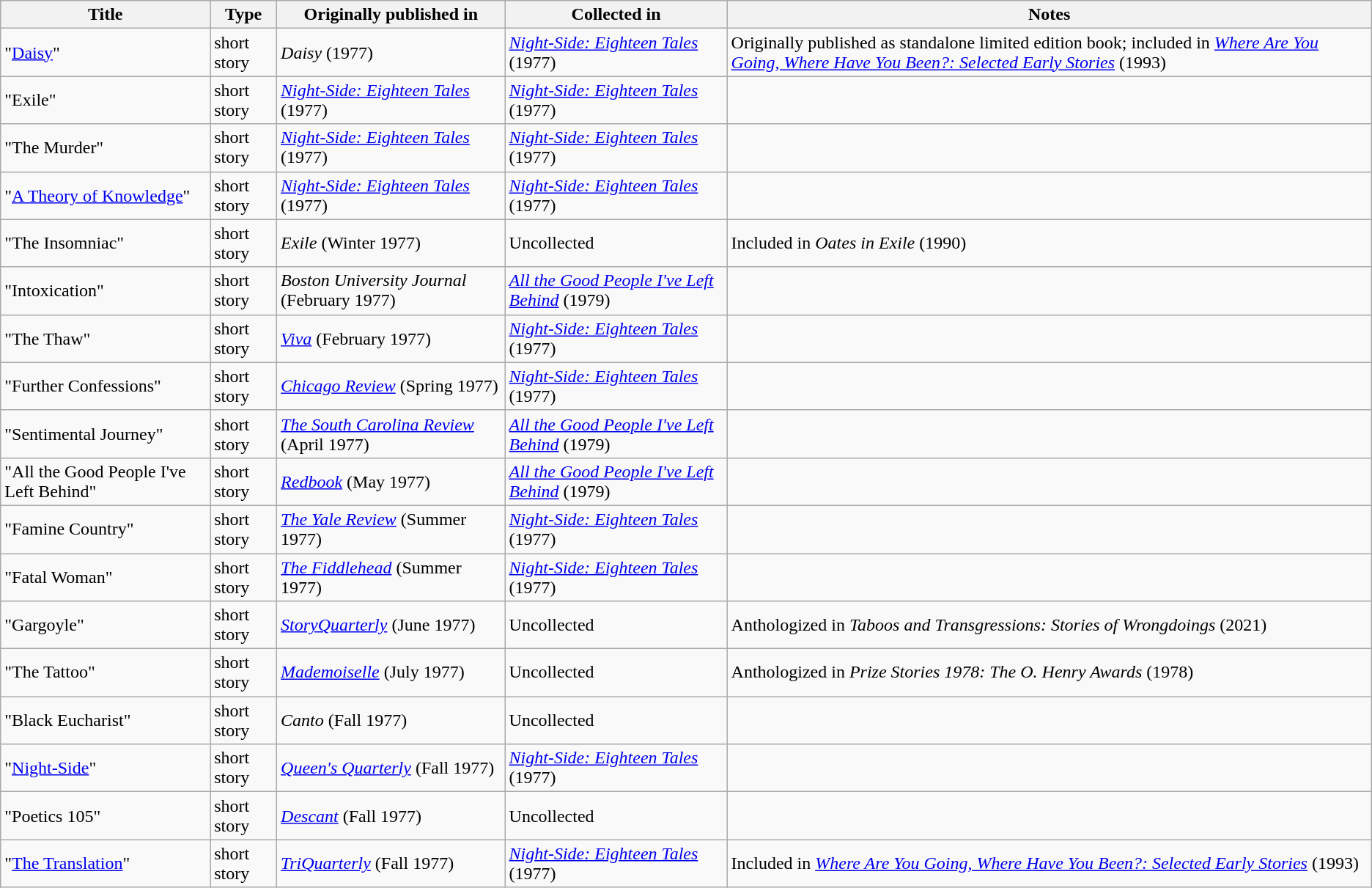<table class="wikitable">
<tr>
<th>Title</th>
<th>Type</th>
<th>Originally published in</th>
<th>Collected in</th>
<th>Notes</th>
</tr>
<tr>
<td>"<a href='#'>Daisy</a>"</td>
<td>short story</td>
<td><em>Daisy</em> (1977)</td>
<td><em><a href='#'>Night-Side: Eighteen Tales</a></em> (1977)</td>
<td>Originally published as standalone limited edition book; included in <em><a href='#'>Where Are You Going, Where Have You Been?: Selected Early Stories</a></em> (1993)</td>
</tr>
<tr>
<td>"Exile"</td>
<td>short story</td>
<td><em><a href='#'>Night-Side: Eighteen Tales</a></em> (1977)</td>
<td><em><a href='#'>Night-Side: Eighteen Tales</a></em> (1977)</td>
<td></td>
</tr>
<tr>
<td>"The Murder"</td>
<td>short story</td>
<td><em><a href='#'>Night-Side: Eighteen Tales</a></em> (1977)</td>
<td><em><a href='#'>Night-Side: Eighteen Tales</a></em> (1977)</td>
<td></td>
</tr>
<tr>
<td>"<a href='#'>A Theory of Knowledge</a>"</td>
<td>short story</td>
<td><em><a href='#'>Night-Side: Eighteen Tales</a></em> (1977)</td>
<td><em><a href='#'>Night-Side: Eighteen Tales</a></em> (1977)</td>
<td></td>
</tr>
<tr>
<td>"The Insomniac"</td>
<td>short story</td>
<td><em>Exile</em> (Winter 1977)</td>
<td>Uncollected</td>
<td>Included in <em>Oates in Exile</em> (1990)</td>
</tr>
<tr>
<td>"Intoxication"</td>
<td>short story</td>
<td><em>Boston University Journal</em> (February 1977)</td>
<td><em><a href='#'>All the Good People I've Left Behind</a></em> (1979)</td>
<td></td>
</tr>
<tr>
<td>"The Thaw"</td>
<td>short story</td>
<td><em><a href='#'>Viva</a></em> (February 1977)</td>
<td><em><a href='#'>Night-Side: Eighteen Tales</a></em> (1977)</td>
<td></td>
</tr>
<tr>
<td>"Further Confessions"</td>
<td>short story</td>
<td><em><a href='#'>Chicago Review</a></em> (Spring 1977)</td>
<td><em><a href='#'>Night-Side: Eighteen Tales</a></em> (1977)</td>
<td></td>
</tr>
<tr>
<td>"Sentimental Journey"</td>
<td>short story</td>
<td><em><a href='#'>The South Carolina Review</a></em> (April 1977)</td>
<td><em><a href='#'>All the Good People I've Left Behind</a></em> (1979)</td>
<td></td>
</tr>
<tr>
<td>"All the Good People I've Left Behind"</td>
<td>short story</td>
<td><em><a href='#'>Redbook</a></em> (May 1977)</td>
<td><em><a href='#'>All the Good People I've Left Behind</a></em> (1979)</td>
<td></td>
</tr>
<tr>
<td>"Famine Country"</td>
<td>short story</td>
<td><em><a href='#'>The Yale Review</a></em> (Summer 1977)</td>
<td><em><a href='#'>Night-Side: Eighteen Tales</a></em> (1977)</td>
<td></td>
</tr>
<tr>
<td>"Fatal Woman"</td>
<td>short story</td>
<td><em><a href='#'>The Fiddlehead</a></em> (Summer 1977)</td>
<td><em><a href='#'>Night-Side: Eighteen Tales</a></em> (1977)</td>
<td></td>
</tr>
<tr>
<td>"Gargoyle"</td>
<td>short story</td>
<td><em><a href='#'>StoryQuarterly</a></em> (June 1977)</td>
<td>Uncollected</td>
<td>Anthologized in <em>Taboos and Transgressions: Stories of Wrongdoings</em> (2021)</td>
</tr>
<tr>
<td>"The Tattoo"</td>
<td>short story</td>
<td><em><a href='#'>Mademoiselle</a></em> (July 1977)</td>
<td>Uncollected</td>
<td>Anthologized in <em>Prize Stories 1978: The O. Henry Awards</em> (1978)</td>
</tr>
<tr>
<td>"Black Eucharist"</td>
<td>short story</td>
<td><em>Canto</em> (Fall 1977)</td>
<td>Uncollected</td>
<td></td>
</tr>
<tr>
<td>"<a href='#'>Night-Side</a>"</td>
<td>short story</td>
<td><em><a href='#'>Queen's Quarterly</a></em> (Fall 1977)</td>
<td><em><a href='#'>Night-Side: Eighteen Tales</a></em> (1977)</td>
<td></td>
</tr>
<tr>
<td>"Poetics 105"</td>
<td>short story</td>
<td><em><a href='#'>Descant</a></em> (Fall 1977)</td>
<td>Uncollected</td>
<td></td>
</tr>
<tr>
<td>"<a href='#'>The Translation</a>"</td>
<td>short story</td>
<td><em><a href='#'>TriQuarterly</a></em> (Fall 1977)</td>
<td><em><a href='#'>Night-Side: Eighteen Tales</a></em> (1977)</td>
<td>Included in <em><a href='#'>Where Are You Going, Where Have You Been?: Selected Early Stories</a></em> (1993)</td>
</tr>
</table>
